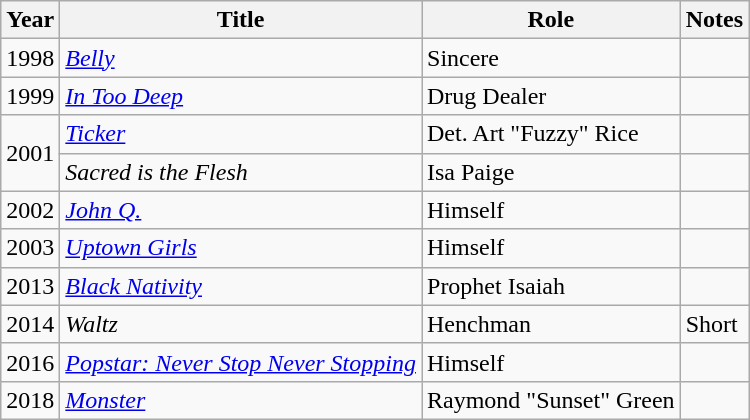<table class="wikitable plainrowheaders sortable" style="margin-right: 0;">
<tr>
<th>Year</th>
<th>Title</th>
<th>Role</th>
<th>Notes</th>
</tr>
<tr>
<td>1998</td>
<td><em><a href='#'>Belly</a></em></td>
<td>Sincere</td>
<td></td>
</tr>
<tr>
<td>1999</td>
<td><em><a href='#'>In Too Deep</a></em></td>
<td>Drug Dealer</td>
<td></td>
</tr>
<tr>
<td rowspan="2">2001</td>
<td><em><a href='#'>Ticker</a></em></td>
<td>Det. Art "Fuzzy" Rice</td>
<td></td>
</tr>
<tr>
<td><em>Sacred is the Flesh</em></td>
<td>Isa Paige</td>
<td></td>
</tr>
<tr>
<td>2002</td>
<td><em><a href='#'>John Q.</a></em></td>
<td>Himself</td>
<td></td>
</tr>
<tr>
<td>2003</td>
<td><em><a href='#'>Uptown Girls</a></em></td>
<td>Himself</td>
<td></td>
</tr>
<tr>
<td>2013</td>
<td><em><a href='#'>Black Nativity</a></em></td>
<td>Prophet Isaiah</td>
<td></td>
</tr>
<tr>
<td>2014</td>
<td><em>Waltz</em></td>
<td>Henchman</td>
<td>Short</td>
</tr>
<tr>
<td>2016</td>
<td><em><a href='#'>Popstar: Never Stop Never Stopping</a></em></td>
<td>Himself</td>
<td></td>
</tr>
<tr>
<td>2018</td>
<td><em><a href='#'>Monster</a></em></td>
<td>Raymond "Sunset" Green</td>
<td></td>
</tr>
</table>
